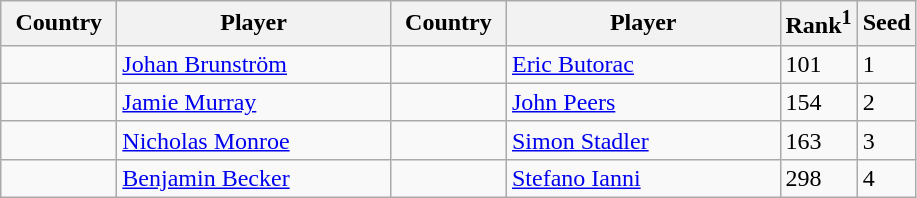<table class="sortable wikitable">
<tr>
<th width="70">Country</th>
<th width="175">Player</th>
<th width="70">Country</th>
<th width="175">Player</th>
<th>Rank<sup>1</sup></th>
<th>Seed</th>
</tr>
<tr>
<td></td>
<td><a href='#'>Johan Brunström</a></td>
<td></td>
<td><a href='#'>Eric Butorac</a></td>
<td>101</td>
<td>1</td>
</tr>
<tr>
<td></td>
<td><a href='#'>Jamie Murray</a></td>
<td></td>
<td><a href='#'>John Peers</a></td>
<td>154</td>
<td>2</td>
</tr>
<tr>
<td></td>
<td><a href='#'>Nicholas Monroe</a></td>
<td></td>
<td><a href='#'>Simon Stadler</a></td>
<td>163</td>
<td>3</td>
</tr>
<tr>
<td></td>
<td><a href='#'>Benjamin Becker</a></td>
<td></td>
<td><a href='#'>Stefano Ianni</a></td>
<td>298</td>
<td>4</td>
</tr>
</table>
